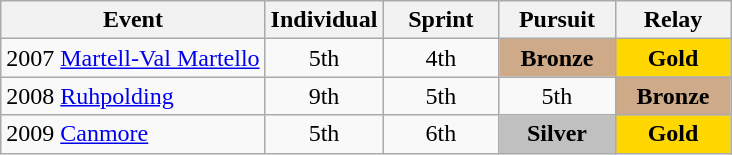<table class="wikitable" style="text-align: center;">
<tr ">
<th>Event</th>
<th style="width:70px;">Individual</th>
<th style="width:70px;">Sprint</th>
<th style="width:70px;">Pursuit</th>
<th style="width:70px;">Relay</th>
</tr>
<tr>
<td align=left> 2007 <a href='#'>Martell-Val Martello</a></td>
<td>5th</td>
<td>4th</td>
<td style="background:#cfaa88;"><strong>Bronze</strong></td>
<td style="background:gold;"><strong>Gold</strong></td>
</tr>
<tr>
<td align=left> 2008 <a href='#'>Ruhpolding</a></td>
<td>9th</td>
<td>5th</td>
<td>5th</td>
<td style="background:#cfaa88;"><strong>Bronze</strong></td>
</tr>
<tr>
<td align=left> 2009 <a href='#'>Canmore</a></td>
<td>5th</td>
<td>6th</td>
<td style="background:silver"><strong>Silver</strong></td>
<td style="background:gold;"><strong>Gold</strong></td>
</tr>
</table>
